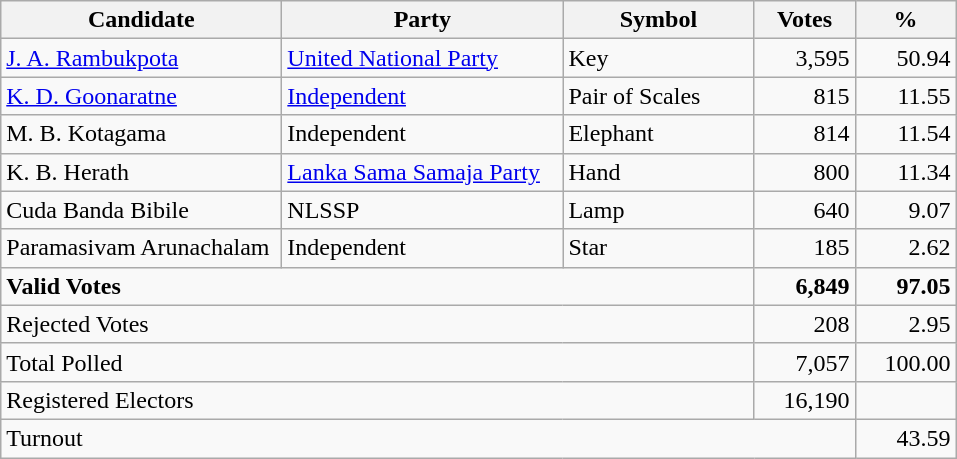<table class="wikitable" border="1" style="text-align:right;">
<tr>
<th align=left width="180">Candidate</th>
<th align=left width="180">Party</th>
<th align=left width="120">Symbol</th>
<th align=left width="60">Votes</th>
<th align=left width="60">%</th>
</tr>
<tr>
<td align=left><a href='#'>J. A. Rambukpota</a></td>
<td align=left><a href='#'>United National Party</a></td>
<td align=Left>Key</td>
<td align=right>3,595</td>
<td align=right>50.94</td>
</tr>
<tr>
<td align=left><a href='#'>K. D. Goonaratne</a></td>
<td align=left><a href='#'>Independent</a></td>
<td align=left>Pair of Scales</td>
<td align=right>815</td>
<td>11.55</td>
</tr>
<tr>
<td align=left>M. B. Kotagama</td>
<td align=left>Independent</td>
<td align=left>Elephant</td>
<td align=right>814</td>
<td>11.54</td>
</tr>
<tr>
<td align=left>K. B. Herath</td>
<td align=left><a href='#'>Lanka Sama Samaja Party</a></td>
<td align=left>Hand</td>
<td align=right>800</td>
<td>11.34</td>
</tr>
<tr>
<td align=left>Cuda Banda Bibile</td>
<td align=left>NLSSP</td>
<td align=left>Lamp</td>
<td>640</td>
<td>9.07</td>
</tr>
<tr>
<td align=left>Paramasivam Arunachalam</td>
<td align=left>Independent</td>
<td align=left>Star</td>
<td>185</td>
<td>2.62</td>
</tr>
<tr>
<td align=left colspan=3><strong>Valid Votes</strong></td>
<td align=right><strong>6,849</strong></td>
<td><strong>97.05</strong></td>
</tr>
<tr>
<td align=left colspan=3>Rejected Votes</td>
<td align=right>208</td>
<td>2.95</td>
</tr>
<tr>
<td align=left colspan=3>Total Polled</td>
<td align=right>7,057</td>
<td align=right>100.00</td>
</tr>
<tr>
<td align=left colspan=3>Registered Electors</td>
<td align=right>16,190</td>
<td></td>
</tr>
<tr>
<td align=left colspan=4>Turnout</td>
<td align=right>43.59</td>
</tr>
</table>
